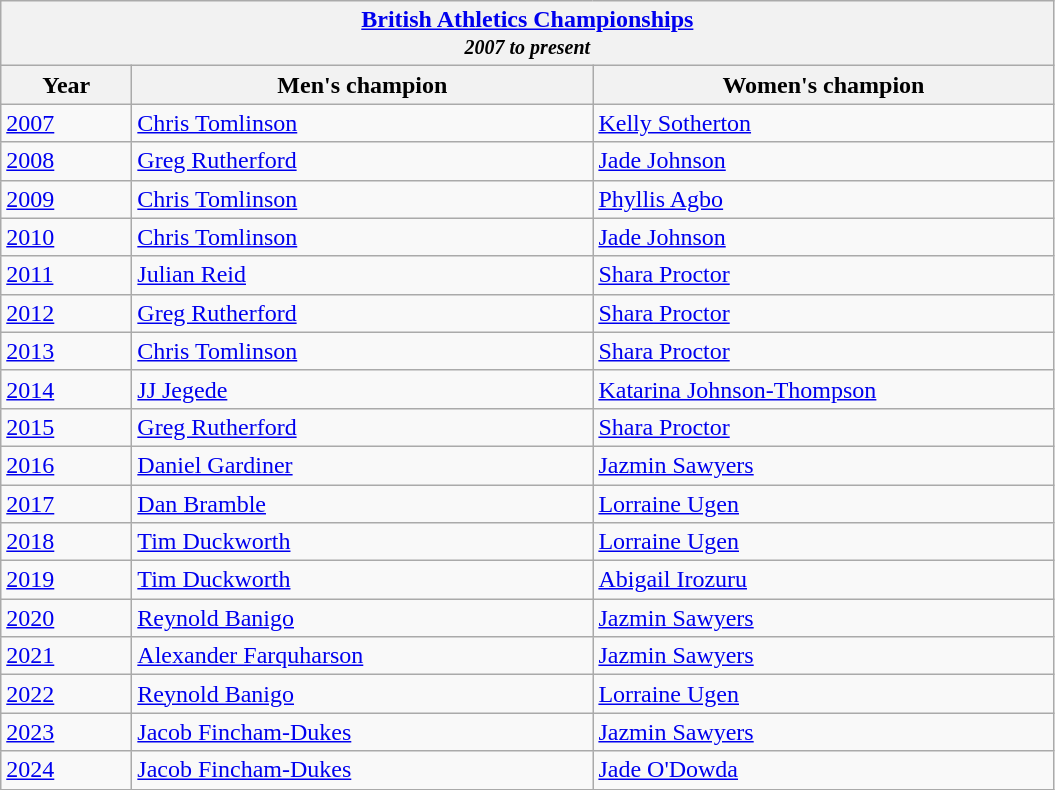<table class="wikitable">
<tr>
<th colspan="3"><a href='#'>British Athletics Championships</a><br><em><small>2007 to present</small></em></th>
</tr>
<tr>
<th width=80>Year</th>
<th width=300>Men's champion</th>
<th width=300>Women's champion</th>
</tr>
<tr>
<td><a href='#'>2007</a></td>
<td><a href='#'>Chris Tomlinson</a></td>
<td><a href='#'>Kelly Sotherton</a></td>
</tr>
<tr>
<td><a href='#'>2008</a></td>
<td><a href='#'>Greg Rutherford</a></td>
<td><a href='#'>Jade Johnson</a></td>
</tr>
<tr>
<td><a href='#'>2009</a></td>
<td><a href='#'>Chris Tomlinson</a></td>
<td><a href='#'>Phyllis Agbo</a></td>
</tr>
<tr>
<td><a href='#'>2010</a></td>
<td><a href='#'>Chris Tomlinson</a></td>
<td><a href='#'>Jade Johnson</a></td>
</tr>
<tr>
<td><a href='#'>2011</a></td>
<td><a href='#'>Julian Reid</a></td>
<td><a href='#'>Shara Proctor</a></td>
</tr>
<tr>
<td><a href='#'>2012</a></td>
<td><a href='#'>Greg Rutherford</a></td>
<td><a href='#'>Shara Proctor</a></td>
</tr>
<tr>
<td><a href='#'>2013</a></td>
<td><a href='#'>Chris Tomlinson</a></td>
<td><a href='#'>Shara Proctor</a></td>
</tr>
<tr>
<td><a href='#'>2014</a></td>
<td><a href='#'>JJ Jegede</a></td>
<td><a href='#'>Katarina Johnson-Thompson</a></td>
</tr>
<tr>
<td><a href='#'>2015</a></td>
<td><a href='#'>Greg Rutherford</a></td>
<td><a href='#'>Shara Proctor</a></td>
</tr>
<tr>
<td><a href='#'>2016</a></td>
<td><a href='#'>Daniel Gardiner</a></td>
<td><a href='#'>Jazmin Sawyers</a></td>
</tr>
<tr>
<td><a href='#'>2017</a></td>
<td><a href='#'>Dan Bramble</a></td>
<td><a href='#'>Lorraine Ugen</a></td>
</tr>
<tr>
<td><a href='#'>2018</a></td>
<td><a href='#'>Tim Duckworth</a></td>
<td><a href='#'>Lorraine Ugen</a></td>
</tr>
<tr>
<td><a href='#'>2019</a></td>
<td><a href='#'>Tim Duckworth</a></td>
<td><a href='#'>Abigail Irozuru</a></td>
</tr>
<tr>
<td><a href='#'>2020</a></td>
<td><a href='#'>Reynold Banigo</a></td>
<td><a href='#'>Jazmin Sawyers</a></td>
</tr>
<tr>
<td><a href='#'>2021</a></td>
<td><a href='#'>Alexander Farquharson</a></td>
<td><a href='#'>Jazmin Sawyers</a></td>
</tr>
<tr>
<td><a href='#'>2022</a></td>
<td><a href='#'>Reynold Banigo</a></td>
<td><a href='#'>Lorraine Ugen</a></td>
</tr>
<tr>
<td><a href='#'>2023</a></td>
<td><a href='#'>Jacob Fincham-Dukes</a></td>
<td><a href='#'>Jazmin Sawyers</a></td>
</tr>
<tr>
<td><a href='#'>2024</a></td>
<td><a href='#'>Jacob Fincham-Dukes</a></td>
<td><a href='#'>Jade O'Dowda</a></td>
</tr>
</table>
